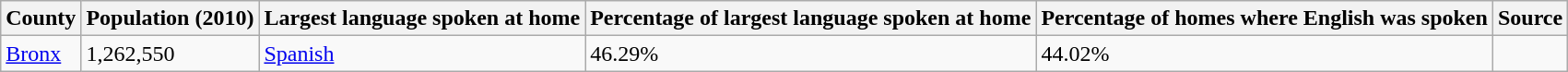<table class="wikitable sortable">
<tr>
<th>County</th>
<th data-sort-type="number">Population (2010)</th>
<th>Largest language spoken at home</th>
<th>Percentage of largest language spoken at home</th>
<th>Percentage of homes where English was spoken</th>
<th>Source</th>
</tr>
<tr>
<td><a href='#'>Bronx</a></td>
<td>1,262,550</td>
<td><a href='#'>Spanish</a></td>
<td>46.29%</td>
<td>44.02%</td>
<td></td>
</tr>
</table>
